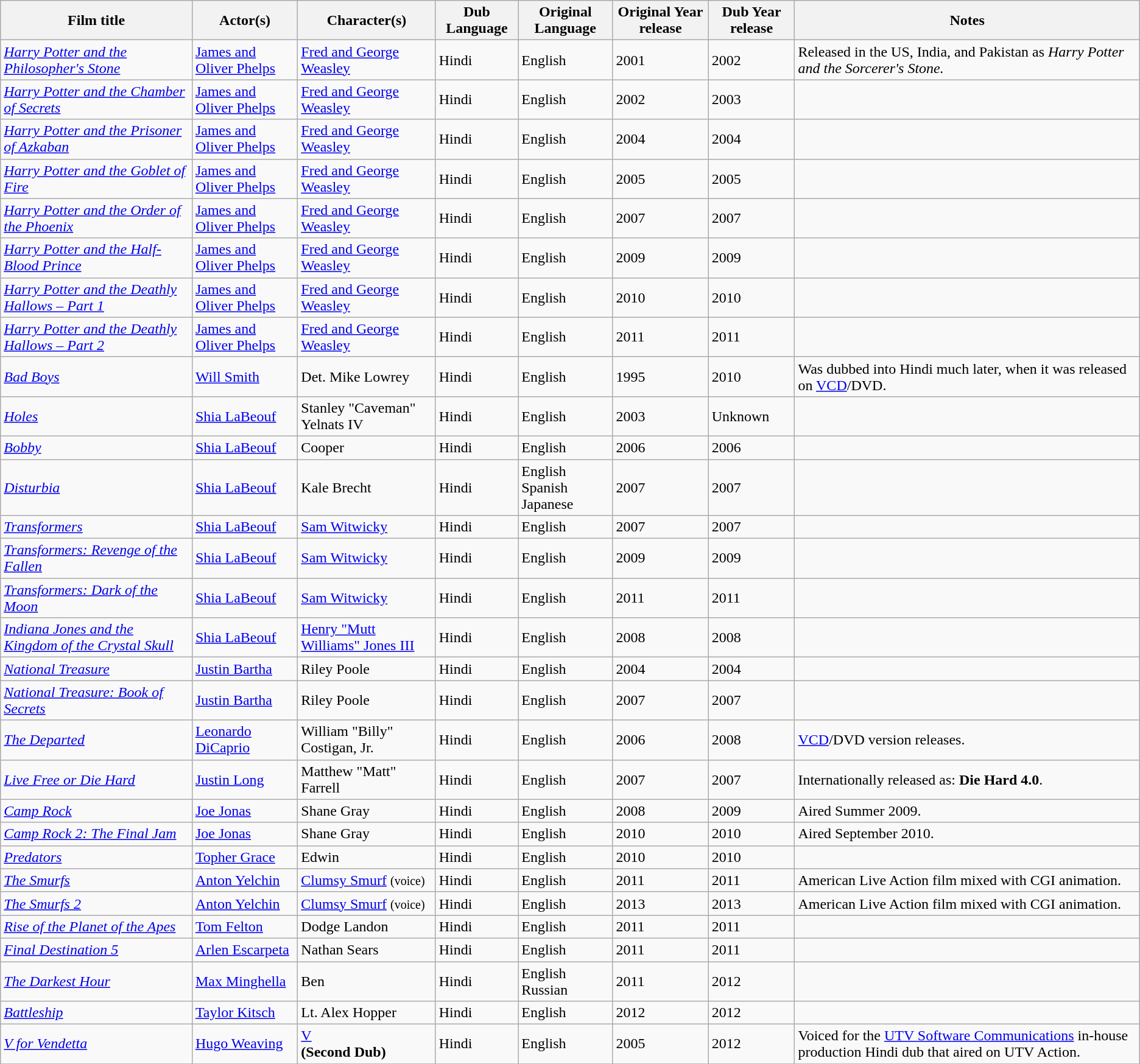<table class="wikitable">
<tr>
<th>Film title</th>
<th>Actor(s)</th>
<th>Character(s)</th>
<th>Dub Language</th>
<th>Original Language</th>
<th>Original Year release</th>
<th>Dub Year release</th>
<th>Notes</th>
</tr>
<tr>
<td><a href='#'><em>Harry Potter and the Philosopher's Stone</em></a></td>
<td><a href='#'>James and Oliver Phelps</a></td>
<td><a href='#'>Fred and George Weasley</a></td>
<td>Hindi</td>
<td>English</td>
<td>2001</td>
<td>2002</td>
<td>Released in the US, India, and Pakistan as <em>Harry Potter and the Sorcerer's Stone.</em></td>
</tr>
<tr>
<td><a href='#'><em>Harry Potter and the Chamber of Secrets</em></a></td>
<td><a href='#'>James and Oliver Phelps</a></td>
<td><a href='#'>Fred and George Weasley</a></td>
<td>Hindi</td>
<td>English</td>
<td>2002</td>
<td>2003</td>
<td></td>
</tr>
<tr>
<td><a href='#'><em>Harry Potter and the Prisoner of Azkaban</em></a></td>
<td><a href='#'>James and Oliver Phelps</a></td>
<td><a href='#'>Fred and George Weasley</a></td>
<td>Hindi</td>
<td>English</td>
<td>2004</td>
<td>2004</td>
<td></td>
</tr>
<tr>
<td><a href='#'><em>Harry Potter and the Goblet of Fire</em></a></td>
<td><a href='#'>James and Oliver Phelps</a></td>
<td><a href='#'>Fred and George Weasley</a></td>
<td>Hindi</td>
<td>English</td>
<td>2005</td>
<td>2005</td>
<td></td>
</tr>
<tr>
<td><a href='#'><em>Harry Potter and the Order of the Phoenix</em></a></td>
<td><a href='#'>James and Oliver Phelps</a></td>
<td><a href='#'>Fred and George Weasley</a></td>
<td>Hindi</td>
<td>English</td>
<td>2007</td>
<td>2007</td>
<td></td>
</tr>
<tr>
<td><a href='#'><em>Harry Potter and the Half-Blood Prince</em></a></td>
<td><a href='#'>James and Oliver Phelps</a></td>
<td><a href='#'>Fred and George Weasley</a></td>
<td>Hindi</td>
<td>English</td>
<td>2009</td>
<td>2009</td>
<td></td>
</tr>
<tr>
<td><em><a href='#'>Harry Potter and the Deathly Hallows – Part 1</a></em></td>
<td><a href='#'>James and Oliver Phelps</a></td>
<td><a href='#'>Fred and George Weasley</a></td>
<td>Hindi</td>
<td>English</td>
<td>2010</td>
<td>2010</td>
<td></td>
</tr>
<tr>
<td><em><a href='#'>Harry Potter and the Deathly Hallows – Part 2</a></em></td>
<td><a href='#'>James and Oliver Phelps</a></td>
<td><a href='#'>Fred and George Weasley</a></td>
<td>Hindi</td>
<td>English</td>
<td>2011</td>
<td>2011</td>
<td></td>
</tr>
<tr>
<td><a href='#'><em>Bad Boys</em></a></td>
<td><a href='#'>Will Smith</a></td>
<td>Det. Mike Lowrey</td>
<td>Hindi</td>
<td>English</td>
<td>1995</td>
<td>2010</td>
<td>Was dubbed into Hindi much later, when it was released on <a href='#'>VCD</a>/DVD.</td>
</tr>
<tr>
<td><a href='#'><em>Holes</em></a></td>
<td><a href='#'>Shia LaBeouf</a></td>
<td>Stanley "Caveman" Yelnats IV</td>
<td>Hindi</td>
<td>English</td>
<td>2003</td>
<td>Unknown</td>
<td></td>
</tr>
<tr>
<td><a href='#'><em>Bobby</em></a></td>
<td><a href='#'>Shia LaBeouf</a></td>
<td>Cooper</td>
<td>Hindi</td>
<td>English</td>
<td>2006</td>
<td>2006</td>
<td></td>
</tr>
<tr>
<td><a href='#'><em>Disturbia</em></a></td>
<td><a href='#'>Shia LaBeouf</a></td>
<td>Kale Brecht</td>
<td>Hindi</td>
<td>English <br> Spanish <br> Japanese</td>
<td>2007</td>
<td>2007</td>
<td></td>
</tr>
<tr>
<td><a href='#'><em>Transformers</em></a></td>
<td><a href='#'>Shia LaBeouf</a></td>
<td><a href='#'>Sam Witwicky</a></td>
<td>Hindi</td>
<td>English</td>
<td>2007</td>
<td>2007</td>
<td></td>
</tr>
<tr>
<td><em><a href='#'>Transformers: Revenge of the Fallen</a></em></td>
<td><a href='#'>Shia LaBeouf</a></td>
<td><a href='#'>Sam Witwicky</a></td>
<td>Hindi</td>
<td>English</td>
<td>2009</td>
<td>2009</td>
<td></td>
</tr>
<tr>
<td><em><a href='#'>Transformers: Dark of the Moon</a></em></td>
<td><a href='#'>Shia LaBeouf</a></td>
<td><a href='#'>Sam Witwicky</a></td>
<td>Hindi</td>
<td>English</td>
<td>2011</td>
<td>2011</td>
<td></td>
</tr>
<tr>
<td><em><a href='#'>Indiana Jones and the Kingdom of the Crystal Skull</a></em></td>
<td><a href='#'>Shia LaBeouf</a></td>
<td><a href='#'>Henry "Mutt Williams" Jones III</a></td>
<td>Hindi</td>
<td>English</td>
<td>2008</td>
<td>2008</td>
<td></td>
</tr>
<tr>
<td><a href='#'><em>National Treasure</em></a></td>
<td><a href='#'>Justin Bartha</a></td>
<td>Riley Poole</td>
<td>Hindi</td>
<td>English</td>
<td>2004</td>
<td>2004</td>
<td></td>
</tr>
<tr>
<td><em><a href='#'>National Treasure: Book of Secrets</a></em></td>
<td><a href='#'>Justin Bartha</a></td>
<td>Riley Poole</td>
<td>Hindi</td>
<td>English</td>
<td>2007</td>
<td>2007</td>
<td></td>
</tr>
<tr>
<td><em><a href='#'>The Departed</a></em></td>
<td><a href='#'>Leonardo DiCaprio</a></td>
<td>William "Billy" Costigan, Jr.</td>
<td>Hindi</td>
<td>English</td>
<td>2006</td>
<td>2008</td>
<td><a href='#'>VCD</a>/DVD version releases.</td>
</tr>
<tr>
<td><em><a href='#'>Live Free or Die Hard</a></em></td>
<td><a href='#'>Justin Long</a></td>
<td>Matthew "Matt" Farrell</td>
<td>Hindi</td>
<td>English</td>
<td>2007</td>
<td>2007</td>
<td>Internationally released as: <strong>Die Hard 4.0</strong>.</td>
</tr>
<tr>
<td><em><a href='#'>Camp Rock</a></em></td>
<td><a href='#'>Joe Jonas</a></td>
<td>Shane Gray</td>
<td>Hindi</td>
<td>English</td>
<td>2008</td>
<td>2009</td>
<td>Aired Summer 2009.</td>
</tr>
<tr>
<td><em><a href='#'>Camp Rock 2: The Final Jam</a></em></td>
<td><a href='#'>Joe Jonas</a></td>
<td>Shane Gray</td>
<td>Hindi</td>
<td>English</td>
<td>2010</td>
<td>2010</td>
<td>Aired September 2010.</td>
</tr>
<tr>
<td><a href='#'><em>Predators</em></a></td>
<td><a href='#'>Topher Grace</a></td>
<td>Edwin</td>
<td>Hindi</td>
<td>English</td>
<td>2010</td>
<td>2010</td>
<td></td>
</tr>
<tr>
<td><a href='#'><em>The Smurfs</em></a></td>
<td><a href='#'>Anton Yelchin</a></td>
<td><a href='#'>Clumsy Smurf</a> <small>(voice)</small></td>
<td>Hindi</td>
<td>English</td>
<td>2011</td>
<td>2011</td>
<td>American Live Action film mixed with CGI animation.</td>
</tr>
<tr>
<td><em><a href='#'>The Smurfs 2</a></em></td>
<td><a href='#'>Anton Yelchin</a></td>
<td><a href='#'>Clumsy Smurf</a> <small>(voice)</small></td>
<td>Hindi</td>
<td>English</td>
<td>2013</td>
<td>2013</td>
<td>American Live Action film mixed with CGI animation.</td>
</tr>
<tr>
<td><em><a href='#'>Rise of the Planet of the Apes</a></em></td>
<td><a href='#'>Tom Felton</a></td>
<td>Dodge Landon</td>
<td>Hindi</td>
<td>English</td>
<td>2011</td>
<td>2011</td>
<td></td>
</tr>
<tr>
<td><em><a href='#'>Final Destination 5</a></em></td>
<td><a href='#'>Arlen Escarpeta</a></td>
<td>Nathan Sears</td>
<td>Hindi</td>
<td>English</td>
<td>2011</td>
<td>2011</td>
<td></td>
</tr>
<tr>
<td><a href='#'><em>The Darkest Hour</em></a></td>
<td><a href='#'>Max Minghella</a></td>
<td>Ben</td>
<td>Hindi</td>
<td>English <br> Russian</td>
<td>2011</td>
<td>2012</td>
<td></td>
</tr>
<tr>
<td><a href='#'><em>Battleship</em></a></td>
<td><a href='#'>Taylor Kitsch</a></td>
<td>Lt. Alex Hopper</td>
<td>Hindi</td>
<td>English</td>
<td>2012</td>
<td>2012</td>
<td></td>
</tr>
<tr>
<td><a href='#'><em>V for Vendetta</em></a></td>
<td><a href='#'>Hugo Weaving</a></td>
<td><a href='#'>V</a> <br><strong>(Second Dub)</strong></td>
<td>Hindi</td>
<td>English</td>
<td>2005</td>
<td>2012</td>
<td>Voiced for the <a href='#'>UTV Software Communications</a> in-house production Hindi dub that aired on UTV Action.</td>
</tr>
<tr>
</tr>
</table>
